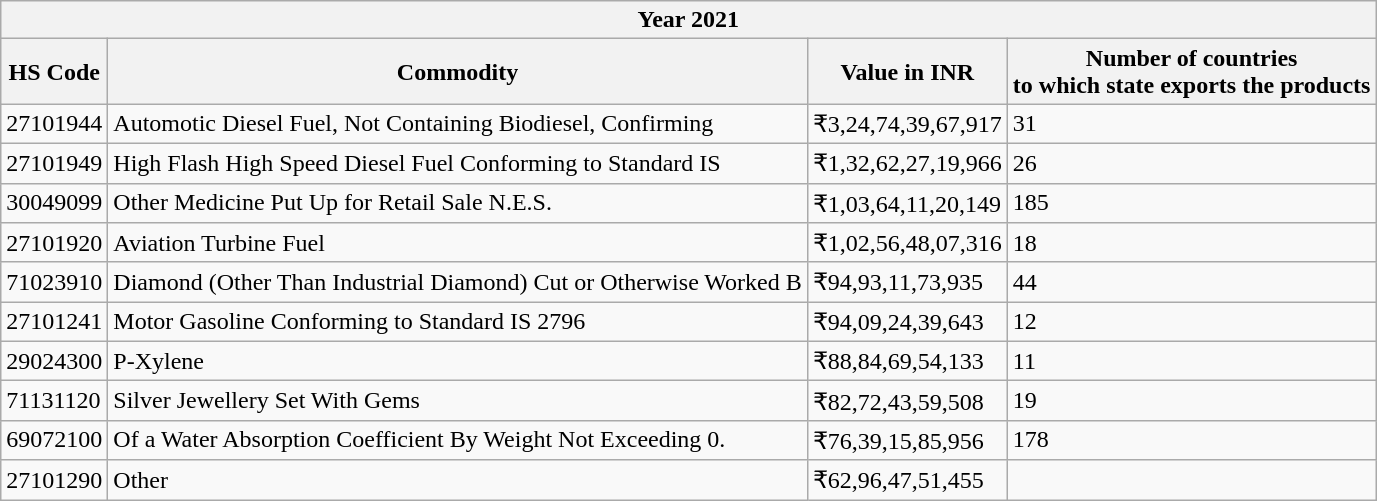<table class="wikitable">
<tr>
<th colspan="4">Year 2021</th>
</tr>
<tr>
<th>HS Code</th>
<th>Commodity</th>
<th>Value in INR</th>
<th>Number of countries<br>to which state 
exports the products</th>
</tr>
<tr>
<td>27101944</td>
<td>Automotic Diesel Fuel, Not Containing Biodiesel, Confirming</td>
<td>₹3,24,74,39,67,917</td>
<td>31</td>
</tr>
<tr>
<td>27101949</td>
<td>High Flash High Speed Diesel Fuel Conforming to Standard IS</td>
<td>₹1,32,62,27,19,966</td>
<td>26</td>
</tr>
<tr>
<td>30049099</td>
<td>Other Medicine Put Up for Retail Sale N.E.S.</td>
<td>₹1,03,64,11,20,149</td>
<td>185</td>
</tr>
<tr>
<td>27101920</td>
<td>Aviation Turbine Fuel</td>
<td>₹1,02,56,48,07,316</td>
<td>18</td>
</tr>
<tr>
<td>71023910</td>
<td>Diamond (Other Than Industrial Diamond) Cut or Otherwise Worked B</td>
<td>₹94,93,11,73,935</td>
<td>44</td>
</tr>
<tr>
<td>27101241</td>
<td>Motor Gasoline Conforming to Standard IS 2796</td>
<td>₹94,09,24,39,643</td>
<td>12</td>
</tr>
<tr>
<td>29024300</td>
<td>P-Xylene</td>
<td>₹88,84,69,54,133</td>
<td>11</td>
</tr>
<tr>
<td>71131120</td>
<td>Silver Jewellery Set With Gems</td>
<td>₹82,72,43,59,508</td>
<td>19</td>
</tr>
<tr>
<td>69072100</td>
<td>Of a Water Absorption Coefficient By Weight Not Exceeding 0.</td>
<td>₹76,39,15,85,956</td>
<td>178</td>
</tr>
<tr>
<td>27101290</td>
<td>Other</td>
<td>₹62,96,47,51,455</td>
<td></td>
</tr>
</table>
